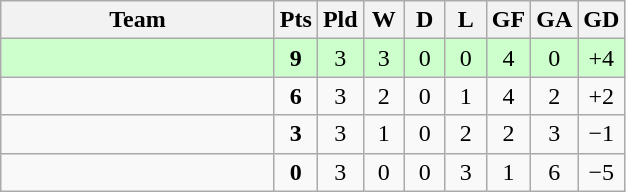<table class="wikitable" style="text-align:center;">
<tr>
<th width=175>Team</th>
<th width=20 abbr="Points">Pts</th>
<th width=20 abbr="Played">Pld</th>
<th width=20 abbr="Won">W</th>
<th width=20 abbr="Drawn">D</th>
<th width=20 abbr="Lost">L</th>
<th width=20 abbr="Goals for">GF</th>
<th width=20 abbr="Goals against">GA</th>
<th width=20 abbr="Goal difference">GD</th>
</tr>
<tr style="background:#cfc;">
<td style="text-align:left;"></td>
<td><strong>9</strong></td>
<td>3</td>
<td>3</td>
<td>0</td>
<td>0</td>
<td>4</td>
<td>0</td>
<td>+4</td>
</tr>
<tr>
<td style="text-align:left;"></td>
<td><strong>6</strong></td>
<td>3</td>
<td>2</td>
<td>0</td>
<td>1</td>
<td>4</td>
<td>2</td>
<td>+2</td>
</tr>
<tr>
<td style="text-align:left;"></td>
<td><strong>3</strong></td>
<td>3</td>
<td>1</td>
<td>0</td>
<td>2</td>
<td>2</td>
<td>3</td>
<td>−1</td>
</tr>
<tr>
<td style="text-align:left;"></td>
<td><strong>0</strong></td>
<td>3</td>
<td>0</td>
<td>0</td>
<td>3</td>
<td>1</td>
<td>6</td>
<td>−5</td>
</tr>
</table>
